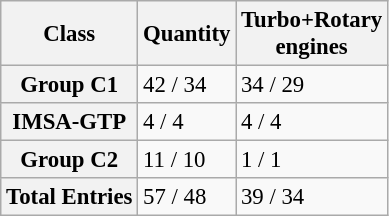<table class="wikitable" style="font-size: 95%">
<tr>
<th>Class</th>
<th>Quantity</th>
<th>Turbo+Rotary<br>engines</th>
</tr>
<tr>
<th>Group C1</th>
<td>42 / 34</td>
<td>34 / 29</td>
</tr>
<tr>
<th>IMSA-GTP</th>
<td>4 / 4</td>
<td>4 / 4</td>
</tr>
<tr>
<th>Group C2</th>
<td>11 / 10</td>
<td>1 / 1</td>
</tr>
<tr>
<th>Total Entries</th>
<td>57 / 48</td>
<td>39 / 34</td>
</tr>
</table>
